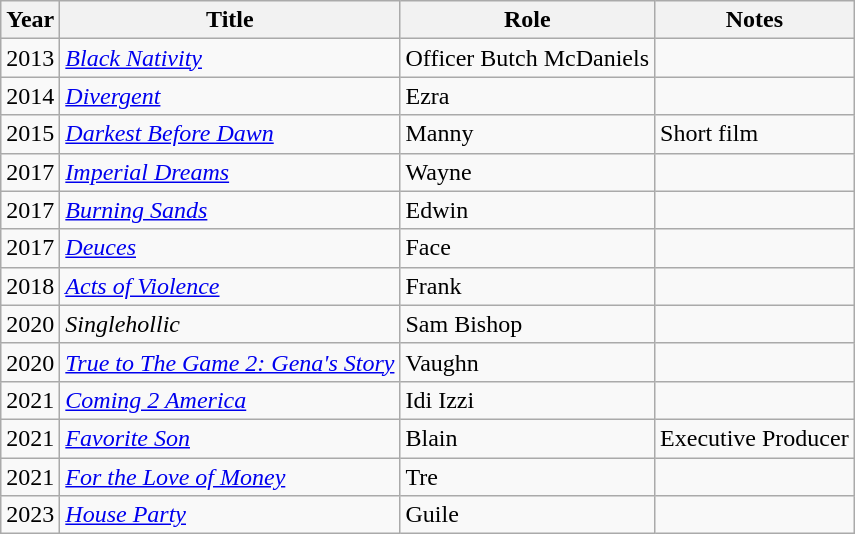<table class="wikitable sortable">
<tr>
<th>Year</th>
<th>Title</th>
<th>Role</th>
<th class="unsortable">Notes</th>
</tr>
<tr>
<td>2013</td>
<td><em><a href='#'>Black Nativity</a></em></td>
<td>Officer Butch McDaniels</td>
<td></td>
</tr>
<tr>
<td>2014</td>
<td><em><a href='#'>Divergent</a></em></td>
<td>Ezra</td>
<td></td>
</tr>
<tr>
<td>2015</td>
<td><em><a href='#'>Darkest Before Dawn</a></em></td>
<td>Manny</td>
<td>Short film</td>
</tr>
<tr>
<td>2017</td>
<td><em><a href='#'>Imperial Dreams</a></em></td>
<td>Wayne</td>
<td></td>
</tr>
<tr>
<td>2017</td>
<td><em><a href='#'>Burning Sands</a></em></td>
<td>Edwin</td>
<td></td>
</tr>
<tr>
<td>2017</td>
<td><em><a href='#'>Deuces</a></em></td>
<td>Face</td>
<td></td>
</tr>
<tr>
<td>2018</td>
<td><em><a href='#'>Acts of Violence</a></em></td>
<td>Frank</td>
<td></td>
</tr>
<tr>
<td>2020</td>
<td><em>Singlehollic</em></td>
<td>Sam Bishop</td>
<td></td>
</tr>
<tr>
<td>2020</td>
<td><em><a href='#'>True to The Game 2: Gena's Story</a></em></td>
<td>Vaughn</td>
<td></td>
</tr>
<tr>
<td>2021</td>
<td><em><a href='#'>Coming 2 America</a></em></td>
<td>Idi Izzi</td>
<td></td>
</tr>
<tr>
<td>2021</td>
<td><em><a href='#'>Favorite Son</a></em></td>
<td>Blain</td>
<td>Executive Producer</td>
</tr>
<tr>
<td>2021</td>
<td><em><a href='#'>For the Love of Money</a></em></td>
<td>Tre</td>
<td></td>
</tr>
<tr>
<td>2023</td>
<td><em><a href='#'>House Party</a></em></td>
<td>Guile</td>
<td></td>
</tr>
</table>
